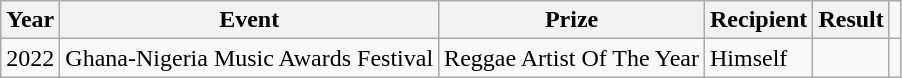<table class="wikitable sortable plainrowheaders">
<tr>
<th>Year</th>
<th>Event</th>
<th>Prize</th>
<th>Recipient</th>
<th>Result</th>
</tr>
<tr>
<td>2022</td>
<td>Ghana-Nigeria Music Awards Festival</td>
<td>Reggae Artist Of The Year</td>
<td>Himself</td>
<td></td>
<td></td>
</tr>
</table>
